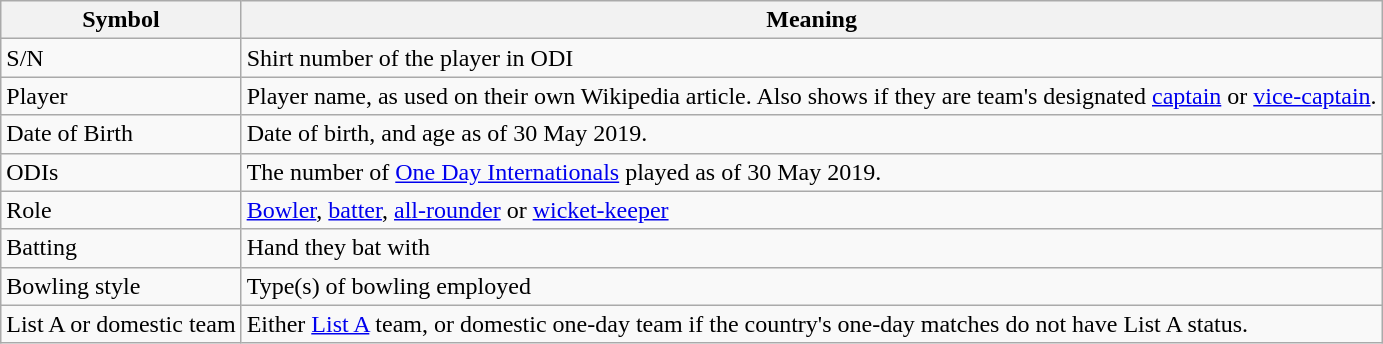<table class="wikitable"  style="float:left margin-left: 10px;">
<tr>
<th>Symbol</th>
<th class="unsortable">Meaning</th>
</tr>
<tr>
<td>S/N</td>
<td>Shirt number of the player in ODI</td>
</tr>
<tr>
<td>Player</td>
<td>Player name, as used on their own Wikipedia article. Also shows if they are team's designated <a href='#'>captain</a> or <a href='#'>vice-captain</a>.</td>
</tr>
<tr>
<td>Date of Birth</td>
<td>Date of birth, and age as of 30 May 2019.</td>
</tr>
<tr>
<td>ODIs</td>
<td>The number of <a href='#'>One Day Internationals</a> played as of 30 May 2019.</td>
</tr>
<tr>
<td>Role</td>
<td><a href='#'>Bowler</a>, <a href='#'>batter</a>, <a href='#'>all-rounder</a> or <a href='#'>wicket-keeper</a></td>
</tr>
<tr>
<td>Batting</td>
<td>Hand they bat with</td>
</tr>
<tr>
<td>Bowling style</td>
<td>Type(s) of bowling employed</td>
</tr>
<tr>
<td>List A or domestic team</td>
<td>Either <a href='#'>List A</a> team, or domestic one-day team if the country's one-day matches do not have List A status.</td>
</tr>
</table>
